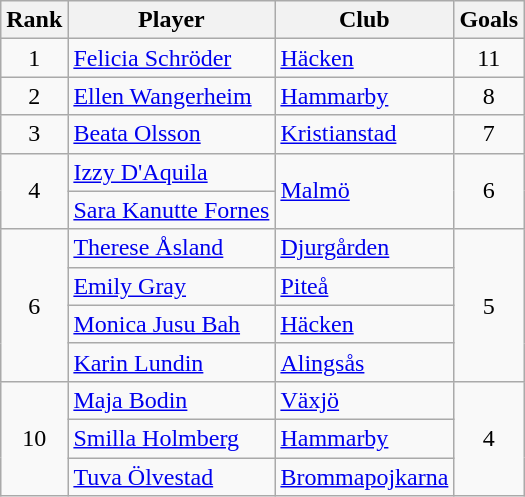<table class="wikitable" style="text-align:center">
<tr>
<th>Rank</th>
<th>Player</th>
<th>Club</th>
<th>Goals</th>
</tr>
<tr>
<td>1</td>
<td align="left"> <a href='#'>Felicia Schröder</a></td>
<td align="left"><a href='#'>Häcken</a></td>
<td>11</td>
</tr>
<tr>
<td>2</td>
<td align="left"> <a href='#'>Ellen Wangerheim</a></td>
<td align="left"><a href='#'>Hammarby</a></td>
<td>8</td>
</tr>
<tr>
<td>3</td>
<td align="left"> <a href='#'>Beata Olsson</a></td>
<td align="left"><a href='#'>Kristianstad</a></td>
<td>7</td>
</tr>
<tr>
<td rowspan="2">4</td>
<td align="left"> <a href='#'>Izzy D'Aquila</a></td>
<td rowspan="2" align="left"><a href='#'>Malmö</a></td>
<td rowspan="2">6</td>
</tr>
<tr>
<td align="left"> <a href='#'>Sara Kanutte Fornes</a></td>
</tr>
<tr>
<td rowspan="4">6</td>
<td align="left"> <a href='#'>Therese Åsland</a></td>
<td align="left"><a href='#'>Djurgården</a></td>
<td rowspan="4">5</td>
</tr>
<tr>
<td align="left"> <a href='#'>Emily Gray</a></td>
<td align="left"><a href='#'>Piteå</a></td>
</tr>
<tr>
<td align="left"> <a href='#'>Monica Jusu Bah</a></td>
<td align="left"><a href='#'>Häcken</a></td>
</tr>
<tr>
<td align="left"> <a href='#'>Karin Lundin</a></td>
<td align="left"><a href='#'>Alingsås</a></td>
</tr>
<tr>
<td rowspan="3">10</td>
<td align="left"> <a href='#'>Maja Bodin</a></td>
<td align="left"><a href='#'>Växjö</a></td>
<td rowspan="3">4</td>
</tr>
<tr>
<td align="left"> <a href='#'>Smilla Holmberg</a></td>
<td align="left"><a href='#'>Hammarby</a></td>
</tr>
<tr>
<td align="left"> <a href='#'>Tuva Ölvestad</a></td>
<td align="left"><a href='#'>Brommapojkarna</a></td>
</tr>
</table>
